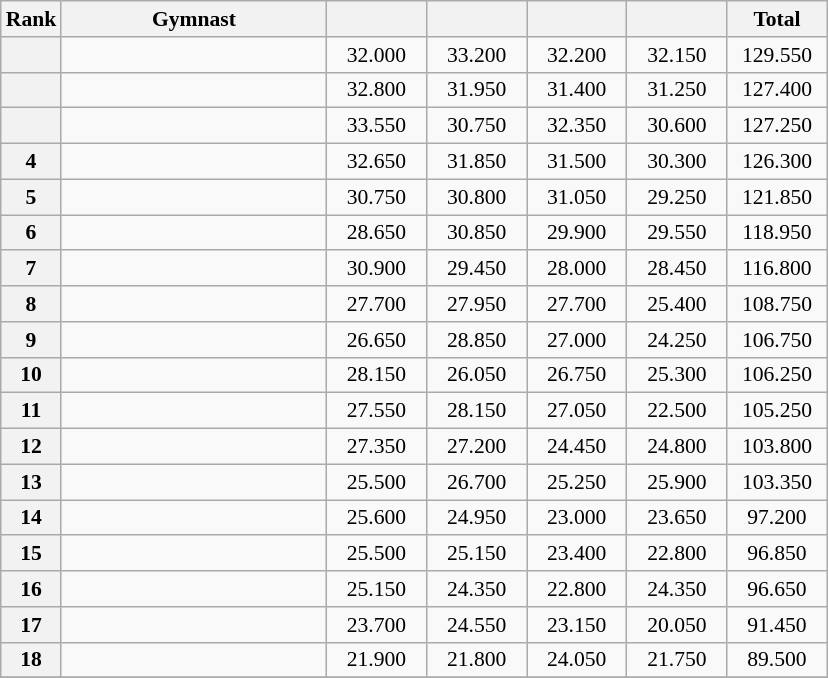<table class="wikitable sortable" style="text-align:center; font-size:90%">
<tr>
<th scope="col" style="width:20px;">Rank</th>
<th ! scope="col" style="width:170px;">Gymnast</th>
<th ! scope="col" style="width:60px;"></th>
<th ! scope="col" style="width:60px;"></th>
<th ! scope="col" style="width:60px;"></th>
<th ! scope="col" style="width:60px;"></th>
<th ! scope="col" style="width:60px;">Total</th>
</tr>
<tr>
<th scope=row></th>
<td align=left></td>
<td>32.000</td>
<td>33.200</td>
<td>32.200</td>
<td>32.150</td>
<td>129.550</td>
</tr>
<tr>
<th scope=row></th>
<td align=left></td>
<td>32.800</td>
<td>31.950</td>
<td>31.400</td>
<td>31.250</td>
<td>127.400</td>
</tr>
<tr>
<th scope=row></th>
<td align=left></td>
<td>33.550</td>
<td>30.750</td>
<td>32.350</td>
<td>30.600</td>
<td>127.250</td>
</tr>
<tr>
<th scope=row>4</th>
<td align=left></td>
<td>32.650</td>
<td>31.850</td>
<td>31.500</td>
<td>30.300</td>
<td>126.300</td>
</tr>
<tr>
<th scope=row>5</th>
<td align=left></td>
<td>30.750</td>
<td>30.800</td>
<td>31.050</td>
<td>29.250</td>
<td>121.850</td>
</tr>
<tr>
<th scope=row>6</th>
<td align=left></td>
<td>28.650</td>
<td>30.850</td>
<td>29.900</td>
<td>29.550</td>
<td>118.950</td>
</tr>
<tr>
<th scope=row>7</th>
<td align=left></td>
<td>30.900</td>
<td>29.450</td>
<td>28.000</td>
<td>28.450</td>
<td>116.800</td>
</tr>
<tr>
<th scope=row>8</th>
<td align=left></td>
<td>27.700</td>
<td>27.950</td>
<td>27.700</td>
<td>25.400</td>
<td>108.750</td>
</tr>
<tr>
<th scope=row>9</th>
<td align=left></td>
<td>26.650</td>
<td>28.850</td>
<td>27.000</td>
<td>24.250</td>
<td>106.750</td>
</tr>
<tr>
<th scope=row>10</th>
<td align=left></td>
<td>28.150</td>
<td>26.050</td>
<td>26.750</td>
<td>25.300</td>
<td>106.250</td>
</tr>
<tr>
<th scope=row>11</th>
<td align=left></td>
<td>27.550</td>
<td>28.150</td>
<td>27.050</td>
<td>22.500</td>
<td>105.250</td>
</tr>
<tr>
<th scope=row>12</th>
<td align=left></td>
<td>27.350</td>
<td>27.200</td>
<td>24.450</td>
<td>24.800</td>
<td>103.800</td>
</tr>
<tr>
<th scope=row>13</th>
<td align=left></td>
<td>25.500</td>
<td>26.700</td>
<td>25.250</td>
<td>25.900</td>
<td>103.350</td>
</tr>
<tr>
<th scope=row>14</th>
<td align=left></td>
<td>25.600</td>
<td>24.950</td>
<td>23.000</td>
<td>23.650</td>
<td>97.200</td>
</tr>
<tr>
<th scope=row>15</th>
<td align=left></td>
<td>25.500</td>
<td>25.150</td>
<td>23.400</td>
<td>22.800</td>
<td>96.850</td>
</tr>
<tr>
<th scope=row>16</th>
<td align=left></td>
<td>25.150</td>
<td>24.350</td>
<td>22.800</td>
<td>24.350</td>
<td>96.650</td>
</tr>
<tr>
<th scope=row>17</th>
<td align=left></td>
<td>23.700</td>
<td>24.550</td>
<td>23.150</td>
<td>20.050</td>
<td>91.450</td>
</tr>
<tr>
<th scope=row>18</th>
<td align=left></td>
<td>21.900</td>
<td>21.800</td>
<td>24.050</td>
<td>21.750</td>
<td>89.500</td>
</tr>
<tr>
</tr>
</table>
